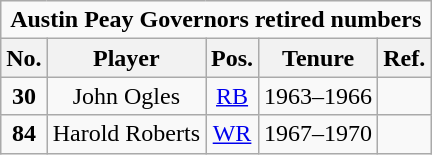<table class="wikitable" style="text-align:center">
<tr>
<td colspan=5 style=><strong>Austin Peay Governors retired numbers</strong></td>
</tr>
<tr>
<th style=>No.</th>
<th style=>Player</th>
<th style=>Pos.</th>
<th style=>Tenure</th>
<th style=>Ref.</th>
</tr>
<tr>
<td><strong>30</strong></td>
<td>John Ogles</td>
<td><a href='#'>RB</a></td>
<td>1963–1966</td>
<td></td>
</tr>
<tr>
<td><strong>84</strong></td>
<td>Harold Roberts</td>
<td><a href='#'>WR</a></td>
<td>1967–1970</td>
<td></td>
</tr>
</table>
